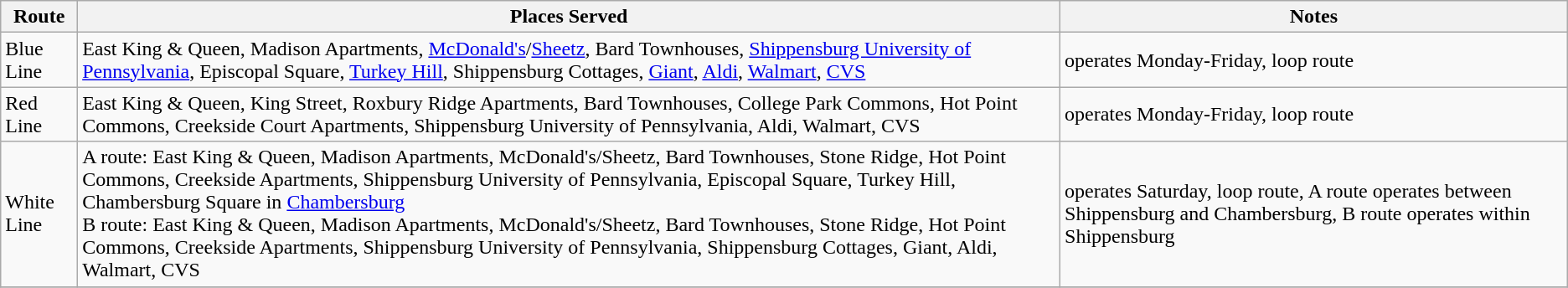<table class=wikitable>
<tr>
<th>Route</th>
<th>Places Served</th>
<th>Notes</th>
</tr>
<tr>
<td>Blue Line</td>
<td>East King & Queen, Madison Apartments, <a href='#'>McDonald's</a>/<a href='#'>Sheetz</a>, Bard Townhouses, <a href='#'>Shippensburg University of Pennsylvania</a>, Episcopal Square, <a href='#'>Turkey Hill</a>, Shippensburg Cottages, <a href='#'>Giant</a>, <a href='#'>Aldi</a>, <a href='#'>Walmart</a>, <a href='#'>CVS</a></td>
<td>operates Monday-Friday, loop route</td>
</tr>
<tr>
<td>Red Line</td>
<td>East King & Queen, King Street, Roxbury Ridge Apartments, Bard Townhouses, College Park Commons, Hot Point Commons, Creekside Court Apartments, Shippensburg University of Pennsylvania, Aldi, Walmart, CVS</td>
<td>operates Monday-Friday, loop route</td>
</tr>
<tr>
<td>White Line</td>
<td>A route: East King & Queen, Madison Apartments, McDonald's/Sheetz, Bard Townhouses, Stone Ridge, Hot Point Commons, Creekside Apartments, Shippensburg University of Pennsylvania, Episcopal Square, Turkey Hill, Chambersburg Square in <a href='#'>Chambersburg</a><br>B route:  East King & Queen, Madison Apartments, McDonald's/Sheetz, Bard Townhouses, Stone Ridge, Hot Point Commons, Creekside Apartments, Shippensburg University of Pennsylvania, Shippensburg Cottages, Giant, Aldi, Walmart, CVS</td>
<td>operates Saturday, loop route, A route operates between Shippensburg and Chambersburg, B route operates within Shippensburg</td>
</tr>
<tr>
</tr>
</table>
